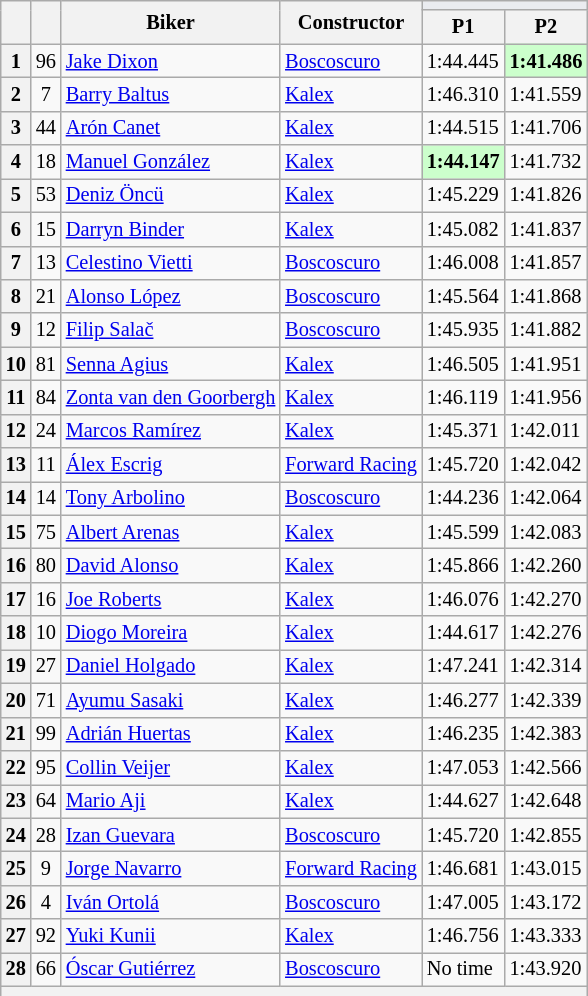<table class="wikitable sortable" style="font-size: 85%;">
<tr>
<th rowspan="2"></th>
<th rowspan="2"></th>
<th rowspan="2">Biker</th>
<th rowspan="2">Constructor</th>
<th colspan="3" style="background:#eaecf0; text-align:center;"></th>
</tr>
<tr>
<th scope="col">P1</th>
<th scope="col">P2</th>
</tr>
<tr>
<th scope="row">1</th>
<td align="center">96</td>
<td> <a href='#'>Jake Dixon</a></td>
<td><a href='#'>Boscoscuro</a></td>
<td>1:44.445</td>
<td style="background:#ccffcc;"><strong>1:41.486</strong></td>
</tr>
<tr>
<th scope="row">2</th>
<td align="center">7</td>
<td> <a href='#'>Barry Baltus</a></td>
<td><a href='#'>Kalex</a></td>
<td>1:46.310</td>
<td>1:41.559</td>
</tr>
<tr>
<th scope="row">3</th>
<td align="center">44</td>
<td> <a href='#'>Arón Canet</a></td>
<td><a href='#'>Kalex</a></td>
<td>1:44.515</td>
<td>1:41.706</td>
</tr>
<tr>
<th scope="row">4</th>
<td align="center">18</td>
<td> <a href='#'>Manuel González</a></td>
<td><a href='#'>Kalex</a></td>
<td style="background:#ccffcc;"><strong>1:44.147</strong></td>
<td>1:41.732</td>
</tr>
<tr>
<th scope="row">5</th>
<td align="center">53</td>
<td> <a href='#'>Deniz Öncü</a></td>
<td><a href='#'>Kalex</a></td>
<td>1:45.229</td>
<td>1:41.826</td>
</tr>
<tr>
<th scope="row">6</th>
<td align="center">15</td>
<td> <a href='#'>Darryn Binder</a></td>
<td><a href='#'>Kalex</a></td>
<td>1:45.082</td>
<td>1:41.837</td>
</tr>
<tr>
<th scope="row">7</th>
<td align="center">13</td>
<td> <a href='#'>Celestino Vietti</a></td>
<td><a href='#'>Boscoscuro</a></td>
<td>1:46.008</td>
<td>1:41.857</td>
</tr>
<tr>
<th scope="row">8</th>
<td align="center">21</td>
<td> <a href='#'>Alonso López</a></td>
<td><a href='#'>Boscoscuro</a></td>
<td>1:45.564</td>
<td>1:41.868</td>
</tr>
<tr>
<th scope="row">9</th>
<td align="center">12</td>
<td> <a href='#'>Filip Salač</a></td>
<td><a href='#'>Boscoscuro</a></td>
<td>1:45.935</td>
<td>1:41.882</td>
</tr>
<tr>
<th scope="row">10</th>
<td align="center">81</td>
<td> <a href='#'>Senna Agius</a></td>
<td><a href='#'>Kalex</a></td>
<td>1:46.505</td>
<td>1:41.951</td>
</tr>
<tr>
<th scope="row">11</th>
<td align="center">84</td>
<td> <a href='#'>Zonta van den Goorbergh</a></td>
<td><a href='#'>Kalex</a></td>
<td>1:46.119</td>
<td>1:41.956</td>
</tr>
<tr>
<th scope="row">12</th>
<td align="center">24</td>
<td> <a href='#'>Marcos Ramírez</a></td>
<td><a href='#'>Kalex</a></td>
<td>1:45.371</td>
<td>1:42.011</td>
</tr>
<tr>
<th scope="row">13</th>
<td align="center">11</td>
<td> <a href='#'>Álex Escrig</a></td>
<td><a href='#'>Forward Racing</a></td>
<td>1:45.720</td>
<td>1:42.042</td>
</tr>
<tr>
<th scope="row">14</th>
<td align="center">14</td>
<td> <a href='#'>Tony Arbolino</a></td>
<td><a href='#'>Boscoscuro</a></td>
<td>1:44.236</td>
<td>1:42.064</td>
</tr>
<tr>
<th scope="row">15</th>
<td align="center">75</td>
<td> <a href='#'>Albert Arenas</a></td>
<td><a href='#'>Kalex</a></td>
<td>1:45.599</td>
<td>1:42.083</td>
</tr>
<tr>
<th scope="row">16</th>
<td align="center">80</td>
<td> <a href='#'>David Alonso</a></td>
<td><a href='#'>Kalex</a></td>
<td>1:45.866</td>
<td>1:42.260</td>
</tr>
<tr>
<th scope="row">17</th>
<td align="center">16</td>
<td> <a href='#'>Joe Roberts</a></td>
<td><a href='#'>Kalex</a></td>
<td>1:46.076</td>
<td>1:42.270</td>
</tr>
<tr>
<th scope="row">18</th>
<td align="center">10</td>
<td> <a href='#'>Diogo Moreira</a></td>
<td><a href='#'>Kalex</a></td>
<td>1:44.617</td>
<td>1:42.276</td>
</tr>
<tr>
<th scope="row">19</th>
<td align="center">27</td>
<td> <a href='#'>Daniel Holgado</a></td>
<td><a href='#'>Kalex</a></td>
<td>1:47.241</td>
<td>1:42.314</td>
</tr>
<tr>
<th scope="row">20</th>
<td align="center">71</td>
<td> <a href='#'>Ayumu Sasaki</a></td>
<td><a href='#'>Kalex</a></td>
<td>1:46.277</td>
<td>1:42.339</td>
</tr>
<tr>
<th scope="row">21</th>
<td align="center">99</td>
<td> <a href='#'>Adrián Huertas</a></td>
<td><a href='#'>Kalex</a></td>
<td>1:46.235</td>
<td>1:42.383</td>
</tr>
<tr>
<th scope="row">22</th>
<td align="center">95</td>
<td> <a href='#'>Collin Veijer</a></td>
<td><a href='#'>Kalex</a></td>
<td>1:47.053</td>
<td>1:42.566</td>
</tr>
<tr>
<th scope="row">23</th>
<td align="center">64</td>
<td> <a href='#'>Mario Aji</a></td>
<td><a href='#'>Kalex</a></td>
<td>1:44.627</td>
<td>1:42.648</td>
</tr>
<tr>
<th scope="row">24</th>
<td align="center">28</td>
<td> <a href='#'>Izan Guevara</a></td>
<td><a href='#'>Boscoscuro</a></td>
<td>1:45.720</td>
<td>1:42.855</td>
</tr>
<tr>
<th scope="row">25</th>
<td align="center">9</td>
<td> <a href='#'>Jorge Navarro</a></td>
<td><a href='#'>Forward Racing</a></td>
<td>1:46.681</td>
<td>1:43.015</td>
</tr>
<tr>
<th scope="row">26</th>
<td align="center">4</td>
<td> <a href='#'>Iván Ortolá</a></td>
<td><a href='#'>Boscoscuro</a></td>
<td>1:47.005</td>
<td>1:43.172</td>
</tr>
<tr>
<th scope="row">27</th>
<td align="center">92</td>
<td> <a href='#'>Yuki Kunii</a></td>
<td><a href='#'>Kalex</a></td>
<td>1:46.756</td>
<td>1:43.333</td>
</tr>
<tr>
<th scope="row">28</th>
<td align="center">66</td>
<td> <a href='#'>Óscar Gutiérrez</a></td>
<td><a href='#'>Boscoscuro</a></td>
<td>No time</td>
<td>1:43.920</td>
</tr>
<tr>
<th colspan="7"></th>
</tr>
</table>
